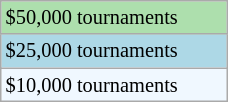<table class="wikitable"  style="font-size:85%; width:12%;">
<tr style="background:#addfad;">
<td>$50,000 tournaments</td>
</tr>
<tr style="background:lightblue;">
<td>$25,000 tournaments</td>
</tr>
<tr style="background:#f0f8ff;">
<td>$10,000 tournaments</td>
</tr>
</table>
